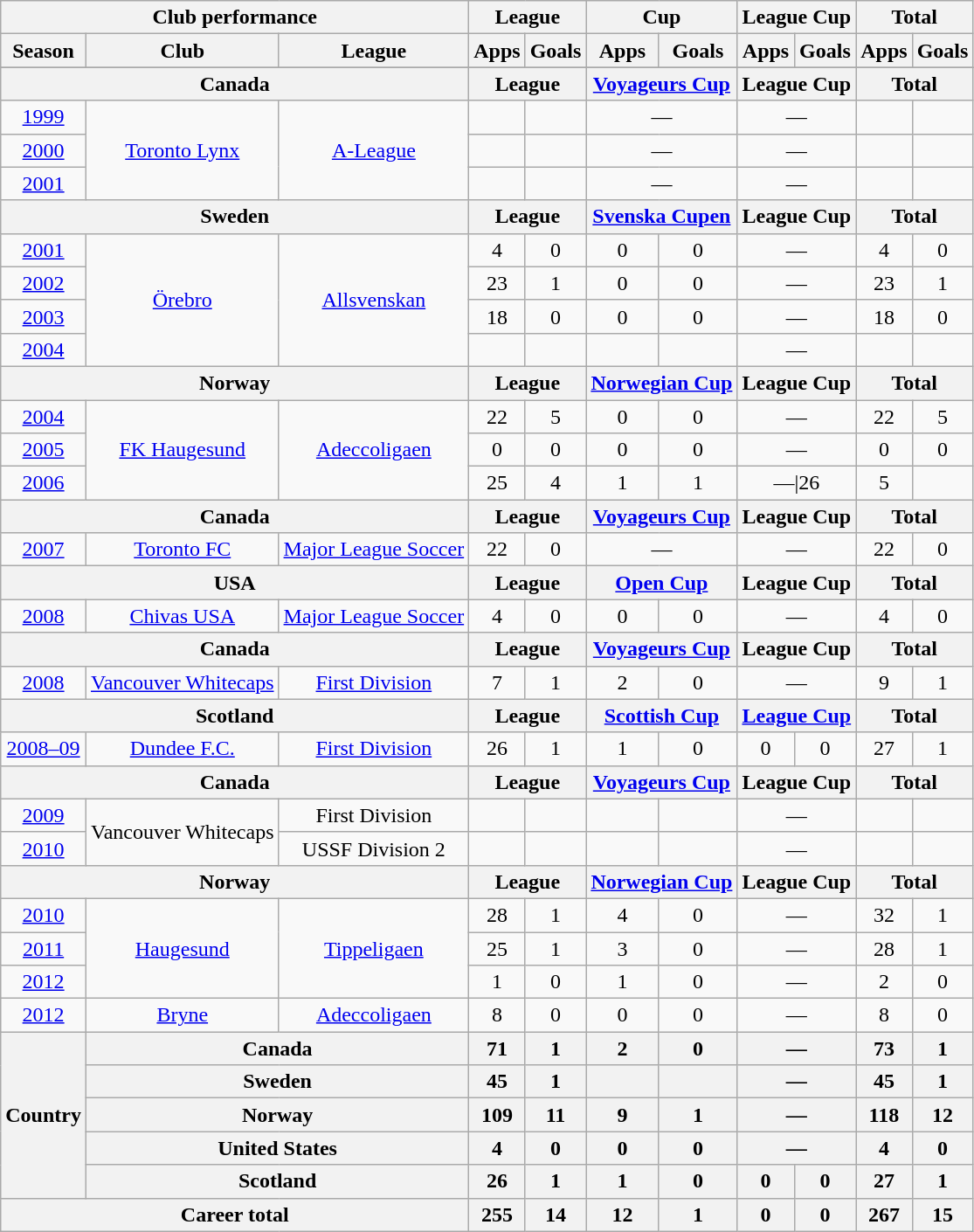<table class="wikitable" style="text-align:center">
<tr>
<th colspan=3>Club performance</th>
<th colspan=2>League</th>
<th colspan=2>Cup</th>
<th colspan=2>League Cup</th>
<th colspan=2>Total</th>
</tr>
<tr>
<th>Season</th>
<th>Club</th>
<th>League</th>
<th>Apps</th>
<th>Goals</th>
<th>Apps</th>
<th>Goals</th>
<th>Apps</th>
<th>Goals</th>
<th>Apps</th>
<th>Goals</th>
</tr>
<tr>
</tr>
<tr>
<th colspan=3>Canada</th>
<th colspan=2>League</th>
<th colspan=2><a href='#'>Voyageurs Cup</a></th>
<th colspan=2>League Cup</th>
<th colspan=2>Total</th>
</tr>
<tr>
<td><a href='#'>1999</a></td>
<td rowspan="3"><a href='#'>Toronto Lynx</a></td>
<td rowspan="3"><a href='#'>A-League</a></td>
<td></td>
<td></td>
<td colspan="2">—</td>
<td colspan="2">—</td>
<td></td>
<td></td>
</tr>
<tr>
<td><a href='#'>2000</a></td>
<td></td>
<td></td>
<td colspan="2">—</td>
<td colspan="2">—</td>
<td></td>
<td></td>
</tr>
<tr>
<td><a href='#'>2001</a></td>
<td></td>
<td></td>
<td colspan="2">—</td>
<td colspan="2">—</td>
<td></td>
<td></td>
</tr>
<tr>
<th colspan=3>Sweden</th>
<th colspan=2>League</th>
<th colspan=2><a href='#'>Svenska Cupen</a></th>
<th colspan=2>League Cup</th>
<th colspan=2>Total</th>
</tr>
<tr>
<td><a href='#'>2001</a></td>
<td rowspan="4"><a href='#'>Örebro</a></td>
<td rowspan="4"><a href='#'>Allsvenskan</a></td>
<td>4</td>
<td>0</td>
<td>0</td>
<td>0</td>
<td colspan="2">—</td>
<td>4</td>
<td>0</td>
</tr>
<tr>
<td><a href='#'>2002</a></td>
<td>23</td>
<td>1</td>
<td>0</td>
<td>0</td>
<td colspan="2">—</td>
<td>23</td>
<td>1</td>
</tr>
<tr>
<td><a href='#'>2003</a></td>
<td>18</td>
<td>0</td>
<td>0</td>
<td>0</td>
<td colspan="2">—</td>
<td>18</td>
<td>0</td>
</tr>
<tr>
<td><a href='#'>2004</a></td>
<td></td>
<td></td>
<td></td>
<td></td>
<td colspan="2">—</td>
<td></td>
<td></td>
</tr>
<tr>
<th colspan=3>Norway</th>
<th colspan=2>League</th>
<th colspan=2><a href='#'>Norwegian Cup</a></th>
<th colspan=2>League Cup</th>
<th colspan=2>Total</th>
</tr>
<tr>
<td><a href='#'>2004</a></td>
<td rowspan="3"><a href='#'>FK Haugesund</a></td>
<td rowspan="3"><a href='#'>Adeccoligaen</a></td>
<td>22</td>
<td>5</td>
<td>0</td>
<td>0</td>
<td colspan="2">—</td>
<td>22</td>
<td>5</td>
</tr>
<tr>
<td><a href='#'>2005</a></td>
<td>0</td>
<td>0</td>
<td>0</td>
<td>0</td>
<td colspan="2">—</td>
<td>0</td>
<td>0</td>
</tr>
<tr>
<td><a href='#'>2006</a></td>
<td>25</td>
<td>4</td>
<td>1</td>
<td>1</td>
<td colspan="2">—|26</td>
<td>5</td>
</tr>
<tr>
<th colspan=3>Canada</th>
<th colspan=2>League</th>
<th colspan=2><a href='#'>Voyageurs Cup</a></th>
<th colspan=2>League Cup</th>
<th colspan=2>Total</th>
</tr>
<tr>
<td><a href='#'>2007</a></td>
<td><a href='#'>Toronto FC</a></td>
<td><a href='#'>Major League Soccer</a></td>
<td>22</td>
<td>0</td>
<td colspan="2">—</td>
<td colspan="2">—</td>
<td>22</td>
<td>0</td>
</tr>
<tr>
<th colspan=3>USA</th>
<th colspan=2>League</th>
<th colspan=2><a href='#'>Open Cup</a></th>
<th colspan=2>League Cup</th>
<th colspan=2>Total</th>
</tr>
<tr>
<td><a href='#'>2008</a></td>
<td><a href='#'>Chivas USA</a></td>
<td><a href='#'>Major League Soccer</a></td>
<td>4</td>
<td>0</td>
<td>0</td>
<td>0</td>
<td colspan="2">—</td>
<td>4</td>
<td>0</td>
</tr>
<tr>
<th colspan=3>Canada</th>
<th colspan=2>League</th>
<th colspan=2><a href='#'>Voyageurs Cup</a></th>
<th colspan=2>League Cup</th>
<th colspan=2>Total</th>
</tr>
<tr>
<td><a href='#'>2008</a></td>
<td><a href='#'>Vancouver Whitecaps</a></td>
<td><a href='#'>First Division</a></td>
<td>7</td>
<td>1</td>
<td>2</td>
<td>0</td>
<td colspan="2">—</td>
<td>9</td>
<td>1</td>
</tr>
<tr>
<th colspan=3>Scotland</th>
<th colspan=2>League</th>
<th colspan=2><a href='#'>Scottish Cup</a></th>
<th colspan=2><a href='#'>League Cup</a></th>
<th colspan=2>Total</th>
</tr>
<tr>
<td><a href='#'>2008–09</a></td>
<td><a href='#'>Dundee F.C.</a></td>
<td><a href='#'>First Division</a></td>
<td>26</td>
<td>1</td>
<td>1</td>
<td>0</td>
<td>0</td>
<td>0</td>
<td>27</td>
<td>1</td>
</tr>
<tr>
<th colspan=3>Canada</th>
<th colspan=2>League</th>
<th colspan=2><a href='#'>Voyageurs Cup</a></th>
<th colspan=2>League Cup</th>
<th colspan=2>Total</th>
</tr>
<tr>
<td><a href='#'>2009</a></td>
<td rowspan="2">Vancouver Whitecaps</td>
<td>First Division</td>
<td></td>
<td></td>
<td></td>
<td></td>
<td colspan="2">—</td>
<td></td>
<td></td>
</tr>
<tr>
<td><a href='#'>2010</a></td>
<td>USSF Division 2</td>
<td></td>
<td></td>
<td></td>
<td></td>
<td colspan="2">—</td>
<td></td>
<td></td>
</tr>
<tr>
<th colspan=3>Norway</th>
<th colspan=2>League</th>
<th colspan=2><a href='#'>Norwegian Cup</a></th>
<th colspan=2>League Cup</th>
<th colspan=2>Total</th>
</tr>
<tr>
<td><a href='#'>2010</a></td>
<td rowspan="3"><a href='#'>Haugesund</a></td>
<td rowspan="3"><a href='#'>Tippeligaen</a></td>
<td>28</td>
<td>1</td>
<td>4</td>
<td>0</td>
<td colspan="2">—</td>
<td>32</td>
<td>1</td>
</tr>
<tr>
<td><a href='#'>2011</a></td>
<td>25</td>
<td>1</td>
<td>3</td>
<td>0</td>
<td colspan="2">—</td>
<td>28</td>
<td>1</td>
</tr>
<tr>
<td><a href='#'>2012</a></td>
<td>1</td>
<td>0</td>
<td>1</td>
<td>0</td>
<td colspan="2">—</td>
<td>2</td>
<td>0</td>
</tr>
<tr>
<td><a href='#'>2012</a></td>
<td rowspan="1"><a href='#'>Bryne</a></td>
<td rowspan="1"><a href='#'>Adeccoligaen</a></td>
<td>8</td>
<td>0</td>
<td>0</td>
<td>0</td>
<td colspan="2">—</td>
<td>8</td>
<td>0</td>
</tr>
<tr>
<th rowspan=5>Country</th>
<th colspan=2>Canada</th>
<th>71</th>
<th>1</th>
<th>2</th>
<th>0</th>
<th colspan="2">—</th>
<th>73</th>
<th>1</th>
</tr>
<tr>
<th colspan=2>Sweden</th>
<th>45</th>
<th>1</th>
<th></th>
<th></th>
<th colspan="2">—</th>
<th>45</th>
<th>1</th>
</tr>
<tr>
<th colspan=2>Norway</th>
<th>109</th>
<th>11</th>
<th>9</th>
<th>1</th>
<th colspan="2">—</th>
<th>118</th>
<th>12</th>
</tr>
<tr>
<th colspan=2>United States</th>
<th>4</th>
<th>0</th>
<th>0</th>
<th>0</th>
<th colspan="2">—</th>
<th>4</th>
<th>0</th>
</tr>
<tr>
<th colspan=2>Scotland</th>
<th>26</th>
<th>1</th>
<th>1</th>
<th>0</th>
<th>0</th>
<th>0</th>
<th>27</th>
<th>1</th>
</tr>
<tr>
<th colspan=3>Career total</th>
<th>255</th>
<th>14</th>
<th>12</th>
<th>1</th>
<th>0</th>
<th>0</th>
<th>267</th>
<th>15</th>
</tr>
</table>
